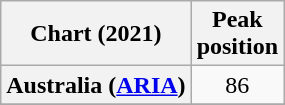<table class="wikitable plainrowheaders" style="text-align:center;">
<tr>
<th>Chart (2021)</th>
<th>Peak<br>position</th>
</tr>
<tr>
<th scope="row">Australia (<a href='#'>ARIA</a>)</th>
<td>86</td>
</tr>
<tr>
</tr>
<tr>
</tr>
<tr>
</tr>
<tr>
</tr>
</table>
